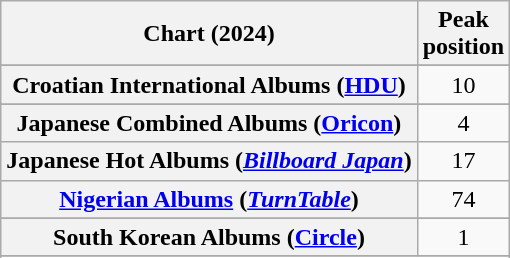<table class="wikitable sortable plainrowheaders" style="text-align:center">
<tr>
<th scope="col">Chart (2024)</th>
<th scope="col">Peak<br>position</th>
</tr>
<tr>
</tr>
<tr>
</tr>
<tr>
</tr>
<tr>
<th scope="row">Croatian International Albums (<a href='#'>HDU</a>)</th>
<td>10</td>
</tr>
<tr>
</tr>
<tr>
</tr>
<tr>
<th scope="row">Japanese Combined Albums (<a href='#'>Oricon</a>)</th>
<td>4</td>
</tr>
<tr>
<th scope="row">Japanese Hot Albums (<em><a href='#'>Billboard Japan</a></em>)</th>
<td>17</td>
</tr>
<tr>
<th scope="row"><a href='#'>Nigerian Albums</a> (<em><a href='#'>TurnTable</a></em>)</th>
<td>74</td>
</tr>
<tr>
</tr>
<tr>
<th scope="row">South Korean Albums (<a href='#'>Circle</a>)</th>
<td>1</td>
</tr>
<tr>
</tr>
<tr>
</tr>
<tr>
</tr>
<tr>
</tr>
</table>
